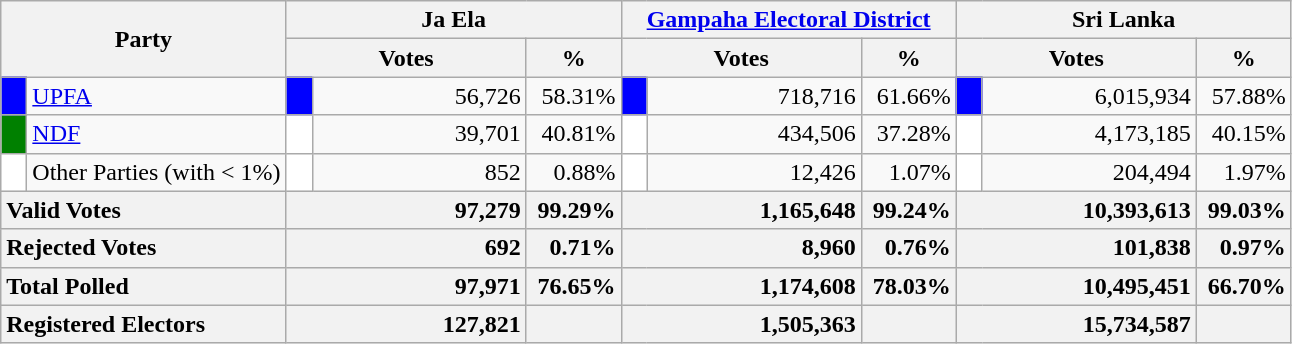<table class="wikitable">
<tr>
<th colspan="2" width="144px"rowspan="2">Party</th>
<th colspan="3" width="216px">Ja Ela</th>
<th colspan="3" width="216px"><a href='#'>Gampaha Electoral District</a></th>
<th colspan="3" width="216px">Sri Lanka</th>
</tr>
<tr>
<th colspan="2" width="144px">Votes</th>
<th>%</th>
<th colspan="2" width="144px">Votes</th>
<th>%</th>
<th colspan="2" width="144px">Votes</th>
<th>%</th>
</tr>
<tr>
<td style="background-color:blue;" width="10px"></td>
<td style="text-align:left;"><a href='#'>UPFA</a></td>
<td style="background-color:blue;" width="10px"></td>
<td style="text-align:right;">56,726</td>
<td style="text-align:right;">58.31%</td>
<td style="background-color:blue;" width="10px"></td>
<td style="text-align:right;">718,716</td>
<td style="text-align:right;">61.66%</td>
<td style="background-color:blue;" width="10px"></td>
<td style="text-align:right;">6,015,934</td>
<td style="text-align:right;">57.88%</td>
</tr>
<tr>
<td style="background-color:green;" width="10px"></td>
<td style="text-align:left;"><a href='#'>NDF</a></td>
<td style="background-color:white;" width="10px"></td>
<td style="text-align:right;">39,701</td>
<td style="text-align:right;">40.81%</td>
<td style="background-color:white;" width="10px"></td>
<td style="text-align:right;">434,506</td>
<td style="text-align:right;">37.28%</td>
<td style="background-color:white;" width="10px"></td>
<td style="text-align:right;">4,173,185</td>
<td style="text-align:right;">40.15%</td>
</tr>
<tr>
<td style="background-color:white;" width="10px"></td>
<td style="text-align:left;">Other Parties (with < 1%)</td>
<td style="background-color:white;" width="10px"></td>
<td style="text-align:right;">852</td>
<td style="text-align:right;">0.88%</td>
<td style="background-color:white;" width="10px"></td>
<td style="text-align:right;">12,426</td>
<td style="text-align:right;">1.07%</td>
<td style="background-color:white;" width="10px"></td>
<td style="text-align:right;">204,494</td>
<td style="text-align:right;">1.97%</td>
</tr>
<tr>
<th colspan="2" width="144px"style="text-align:left;">Valid Votes</th>
<th style="text-align:right;"colspan="2" width="144px">97,279</th>
<th style="text-align:right;">99.29%</th>
<th style="text-align:right;"colspan="2" width="144px">1,165,648</th>
<th style="text-align:right;">99.24%</th>
<th style="text-align:right;"colspan="2" width="144px">10,393,613</th>
<th style="text-align:right;">99.03%</th>
</tr>
<tr>
<th colspan="2" width="144px"style="text-align:left;">Rejected Votes</th>
<th style="text-align:right;"colspan="2" width="144px">692</th>
<th style="text-align:right;">0.71%</th>
<th style="text-align:right;"colspan="2" width="144px">8,960</th>
<th style="text-align:right;">0.76%</th>
<th style="text-align:right;"colspan="2" width="144px">101,838</th>
<th style="text-align:right;">0.97%</th>
</tr>
<tr>
<th colspan="2" width="144px"style="text-align:left;">Total Polled</th>
<th style="text-align:right;"colspan="2" width="144px">97,971</th>
<th style="text-align:right;">76.65%</th>
<th style="text-align:right;"colspan="2" width="144px">1,174,608</th>
<th style="text-align:right;">78.03%</th>
<th style="text-align:right;"colspan="2" width="144px">10,495,451</th>
<th style="text-align:right;">66.70%</th>
</tr>
<tr>
<th colspan="2" width="144px"style="text-align:left;">Registered Electors</th>
<th style="text-align:right;"colspan="2" width="144px">127,821</th>
<th></th>
<th style="text-align:right;"colspan="2" width="144px">1,505,363</th>
<th></th>
<th style="text-align:right;"colspan="2" width="144px">15,734,587</th>
<th></th>
</tr>
</table>
